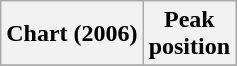<table class="wikitable plainrowheaders" style="text-align:center">
<tr>
<th scope=col>Chart (2006)</th>
<th scope=col>Peak<br>position</th>
</tr>
<tr>
</tr>
</table>
